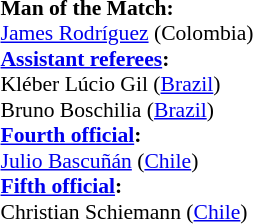<table width=50% style="font-size:90%">
<tr>
<td><br><strong>Man of the Match:</strong>
<br><a href='#'>James Rodríguez</a> (Colombia)<br><strong><a href='#'>Assistant referees</a>:</strong>
<br>Kléber Lúcio Gil (<a href='#'>Brazil</a>)
<br>Bruno Boschilia (<a href='#'>Brazil</a>)
<br><strong><a href='#'>Fourth official</a>:</strong>
<br><a href='#'>Julio Bascuñán</a> (<a href='#'>Chile</a>)
<br><strong><a href='#'>Fifth official</a>:</strong>
<br>Christian Schiemann (<a href='#'>Chile</a>)</td>
</tr>
</table>
